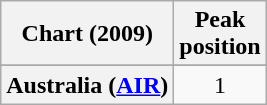<table class="wikitable plainrowheaders" style="text-align:center">
<tr>
<th>Chart (2009)</th>
<th>Peak<br>position</th>
</tr>
<tr>
</tr>
<tr>
<th scope="row">Australia (<a href='#'>AIR</a>)</th>
<td>1</td>
</tr>
</table>
